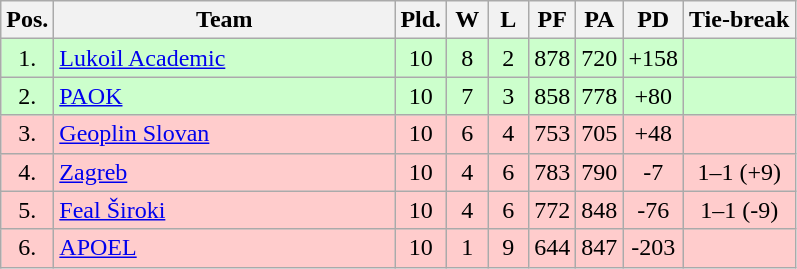<table class="wikitable" style="text-align:center">
<tr>
<th width=15>Pos.</th>
<th width=220>Team</th>
<th width=20>Pld.</th>
<th width=20>W</th>
<th width=20>L</th>
<th width=20>PF</th>
<th width=20>PA</th>
<th width=20>PD</th>
<th>Tie-break</th>
</tr>
<tr style="background: #ccffcc;">
<td>1.</td>
<td align=left> <a href='#'>Lukoil Academic</a></td>
<td>10</td>
<td>8</td>
<td>2</td>
<td>878</td>
<td>720</td>
<td>+158</td>
<td></td>
</tr>
<tr style="background:#ccffcc;">
<td>2.</td>
<td align=left> <a href='#'>PAOK</a></td>
<td>10</td>
<td>7</td>
<td>3</td>
<td>858</td>
<td>778</td>
<td>+80</td>
<td></td>
</tr>
<tr style="background:#ffcccc;">
<td>3.</td>
<td align=left> <a href='#'>Geoplin Slovan</a></td>
<td>10</td>
<td>6</td>
<td>4</td>
<td>753</td>
<td>705</td>
<td>+48</td>
<td></td>
</tr>
<tr style="background:#ffcccc;">
<td>4.</td>
<td align=left> <a href='#'>Zagreb</a></td>
<td>10</td>
<td>4</td>
<td>6</td>
<td>783</td>
<td>790</td>
<td>-7</td>
<td>1–1 (+9)</td>
</tr>
<tr style="background:#ffcccc;">
<td>5.</td>
<td align=left> <a href='#'>Feal Široki</a></td>
<td>10</td>
<td>4</td>
<td>6</td>
<td>772</td>
<td>848</td>
<td>-76</td>
<td>1–1 (-9)</td>
</tr>
<tr style="background:#ffcccc;">
<td>6.</td>
<td align=left> <a href='#'>APOEL</a></td>
<td>10</td>
<td>1</td>
<td>9</td>
<td>644</td>
<td>847</td>
<td>-203</td>
<td></td>
</tr>
</table>
